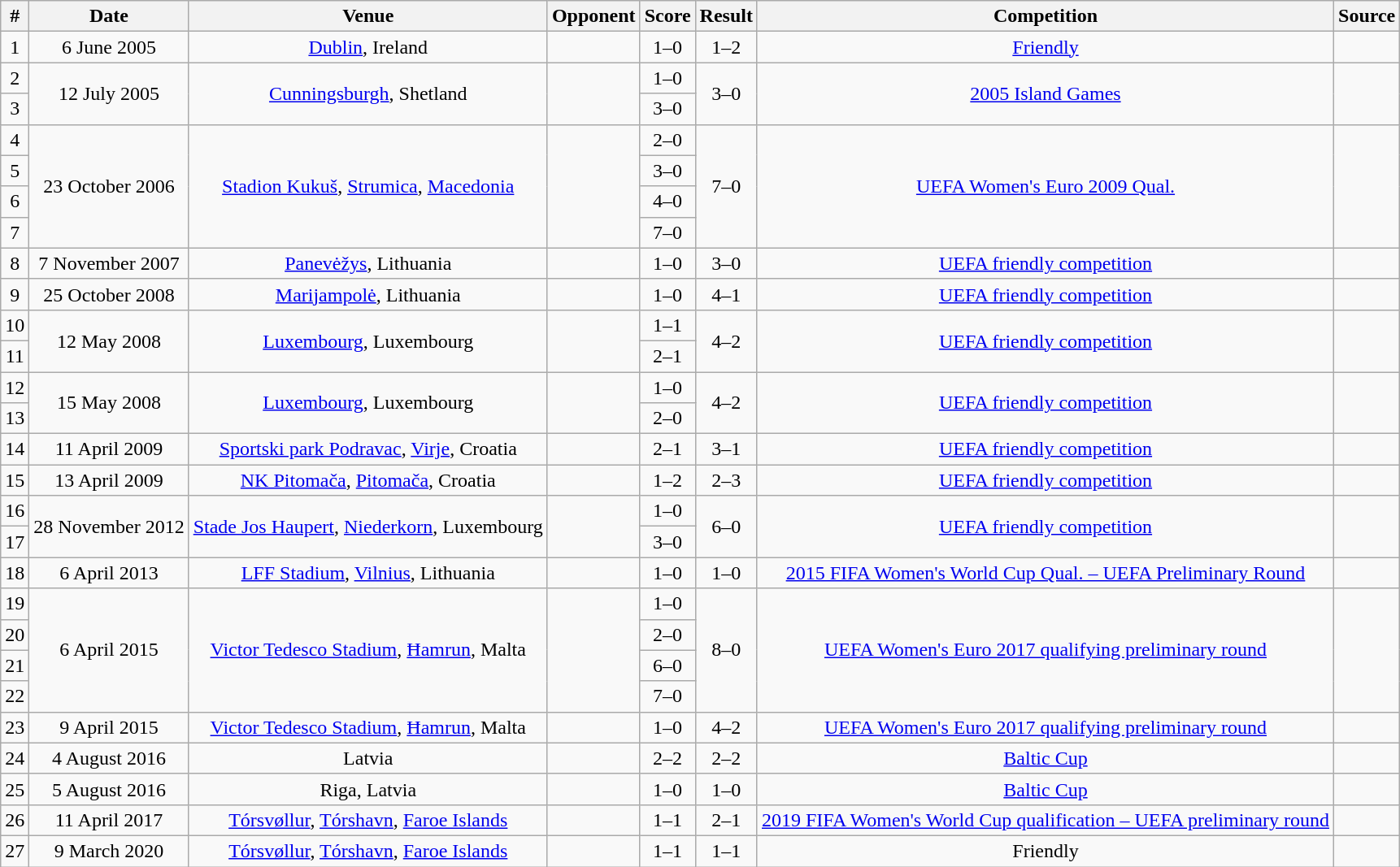<table class="wikitable" style="text-align:center;">
<tr>
<th>#</th>
<th>Date</th>
<th>Venue</th>
<th>Opponent</th>
<th>Score</th>
<th>Result</th>
<th>Competition</th>
<th>Source</th>
</tr>
<tr>
<td>1</td>
<td>6 June 2005</td>
<td><a href='#'>Dublin</a>, Ireland</td>
<td></td>
<td>1–0</td>
<td>1–2</td>
<td><a href='#'>Friendly</a></td>
<td></td>
</tr>
<tr>
<td>2</td>
<td rowspan=2>12 July 2005</td>
<td rowspan=2><a href='#'>Cunningsburgh</a>, Shetland</td>
<td rowspan=2></td>
<td>1–0</td>
<td rowspan=2>3–0</td>
<td rowspan=2><a href='#'>2005 Island Games</a></td>
<td rowspan=2></td>
</tr>
<tr>
<td>3</td>
<td>3–0</td>
</tr>
<tr>
<td>4</td>
<td rowspan=4>23 October 2006</td>
<td rowspan=4><a href='#'>Stadion Kukuš</a>, <a href='#'>Strumica</a>, <a href='#'>Macedonia</a></td>
<td rowspan=4></td>
<td>2–0</td>
<td rowspan=4>7–0</td>
<td rowspan=4><a href='#'>UEFA Women's Euro 2009 Qual.</a></td>
<td rowspan=4></td>
</tr>
<tr>
<td>5</td>
<td>3–0</td>
</tr>
<tr>
<td>6</td>
<td>4–0</td>
</tr>
<tr>
<td>7</td>
<td>7–0</td>
</tr>
<tr>
<td>8</td>
<td>7 November 2007</td>
<td><a href='#'>Panevėžys</a>, Lithuania</td>
<td></td>
<td>1–0</td>
<td>3–0</td>
<td><a href='#'>UEFA friendly competition</a></td>
<td></td>
</tr>
<tr>
<td>9</td>
<td>25 October 2008</td>
<td><a href='#'>Marijampolė</a>, Lithuania</td>
<td></td>
<td>1–0</td>
<td>4–1</td>
<td><a href='#'>UEFA friendly competition</a></td>
<td></td>
</tr>
<tr>
<td>10</td>
<td rowspan=2>12 May 2008</td>
<td rowspan=2><a href='#'>Luxembourg</a>, Luxembourg</td>
<td rowspan=2></td>
<td>1–1</td>
<td rowspan=2>4–2</td>
<td rowspan=2><a href='#'>UEFA friendly competition</a></td>
<td rowspan=2></td>
</tr>
<tr>
<td>11</td>
<td>2–1</td>
</tr>
<tr>
<td>12</td>
<td rowspan=2>15 May 2008</td>
<td rowspan=2><a href='#'>Luxembourg</a>, Luxembourg</td>
<td rowspan=2></td>
<td>1–0</td>
<td rowspan=2>4–2</td>
<td rowspan=2><a href='#'>UEFA friendly competition</a></td>
<td rowspan=2></td>
</tr>
<tr>
<td>13</td>
<td>2–0</td>
</tr>
<tr>
<td>14</td>
<td>11 April 2009</td>
<td><a href='#'>Sportski park Podravac</a>, <a href='#'>Virje</a>, Croatia</td>
<td></td>
<td>2–1</td>
<td>3–1</td>
<td><a href='#'>UEFA friendly competition</a></td>
<td></td>
</tr>
<tr>
<td>15</td>
<td>13 April 2009</td>
<td><a href='#'>NK Pitomača</a>, <a href='#'>Pitomača</a>, Croatia</td>
<td></td>
<td>1–2</td>
<td>2–3</td>
<td><a href='#'>UEFA friendly competition</a></td>
<td></td>
</tr>
<tr>
<td>16</td>
<td rowspan=2>28 November 2012</td>
<td rowspan=2><a href='#'>Stade Jos Haupert</a>, <a href='#'>Niederkorn</a>, Luxembourg</td>
<td rowspan=2></td>
<td>1–0</td>
<td rowspan=2>6–0</td>
<td rowspan=2><a href='#'>UEFA friendly competition</a></td>
<td rowspan=2></td>
</tr>
<tr>
<td>17</td>
<td>3–0</td>
</tr>
<tr>
<td>18</td>
<td>6 April 2013</td>
<td><a href='#'>LFF Stadium</a>, <a href='#'>Vilnius</a>, Lithuania</td>
<td></td>
<td>1–0</td>
<td>1–0</td>
<td><a href='#'>2015 FIFA Women's World Cup Qual. – UEFA Preliminary Round</a></td>
<td></td>
</tr>
<tr>
<td>19</td>
<td rowspan=4>6 April 2015</td>
<td rowspan=4><a href='#'>Victor Tedesco Stadium</a>, <a href='#'>Ħamrun</a>, Malta</td>
<td rowspan=4></td>
<td>1–0</td>
<td rowspan=4>8–0</td>
<td rowspan=4><a href='#'>UEFA Women's Euro 2017 qualifying preliminary round</a></td>
<td rowspan=4></td>
</tr>
<tr>
<td>20</td>
<td>2–0</td>
</tr>
<tr>
<td>21</td>
<td>6–0</td>
</tr>
<tr>
<td>22</td>
<td>7–0</td>
</tr>
<tr>
<td>23</td>
<td>9 April 2015</td>
<td><a href='#'>Victor Tedesco Stadium</a>, <a href='#'>Ħamrun</a>, Malta</td>
<td></td>
<td>1–0</td>
<td>4–2</td>
<td><a href='#'>UEFA Women's Euro 2017 qualifying preliminary round</a></td>
<td></td>
</tr>
<tr>
<td>24</td>
<td>4 August 2016</td>
<td>Latvia</td>
<td></td>
<td>2–2</td>
<td>2–2</td>
<td><a href='#'>Baltic Cup</a></td>
<td></td>
</tr>
<tr>
<td>25</td>
<td>5 August 2016</td>
<td>Riga, Latvia</td>
<td></td>
<td>1–0</td>
<td>1–0</td>
<td><a href='#'>Baltic Cup</a></td>
<td></td>
</tr>
<tr>
<td>26</td>
<td>11 April 2017</td>
<td><a href='#'>Tórsvøllur</a>, <a href='#'>Tórshavn</a>, <a href='#'>Faroe Islands</a></td>
<td></td>
<td>1–1</td>
<td>2–1</td>
<td><a href='#'>2019 FIFA Women's World Cup qualification – UEFA preliminary round</a></td>
<td></td>
</tr>
<tr>
<td>27</td>
<td>9 March 2020</td>
<td><a href='#'>Tórsvøllur</a>, <a href='#'>Tórshavn</a>, <a href='#'>Faroe Islands</a></td>
<td></td>
<td>1–1</td>
<td>1–1</td>
<td>Friendly</td>
<td></td>
</tr>
</table>
